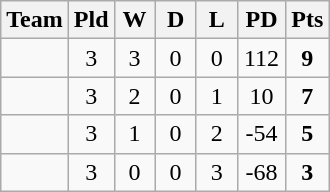<table class="wikitable" style="text-align:center;">
<tr>
<th>Team</th>
<th width="20" abbr="Played">Pld</th>
<th width="20" abbr="Won">W</th>
<th width="20" abbr="Drawn">D</th>
<th width="20" abbr="Lost">L</th>
<th width="25" abbr="Points difference">PD</th>
<th width="20" abbr="Points">Pts</th>
</tr>
<tr>
<td align="left"></td>
<td>3</td>
<td>3</td>
<td>0</td>
<td>0</td>
<td>112</td>
<td><strong>9</strong></td>
</tr>
<tr>
<td align="left"></td>
<td>3</td>
<td>2</td>
<td>0</td>
<td>1</td>
<td>10</td>
<td><strong>7</strong></td>
</tr>
<tr>
<td align="left"></td>
<td>3</td>
<td>1</td>
<td>0</td>
<td>2</td>
<td>-54</td>
<td><strong>5</strong></td>
</tr>
<tr>
<td align="left"></td>
<td>3</td>
<td>0</td>
<td>0</td>
<td>3</td>
<td>-68</td>
<td><strong>3</strong></td>
</tr>
</table>
